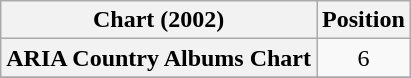<table class="wikitable sortable plainrowheaders" style="text-align:center">
<tr>
<th scope="col">Chart (2002)</th>
<th scope="col">Position</th>
</tr>
<tr>
<th scope="row">ARIA Country Albums Chart</th>
<td>6</td>
</tr>
<tr>
</tr>
</table>
